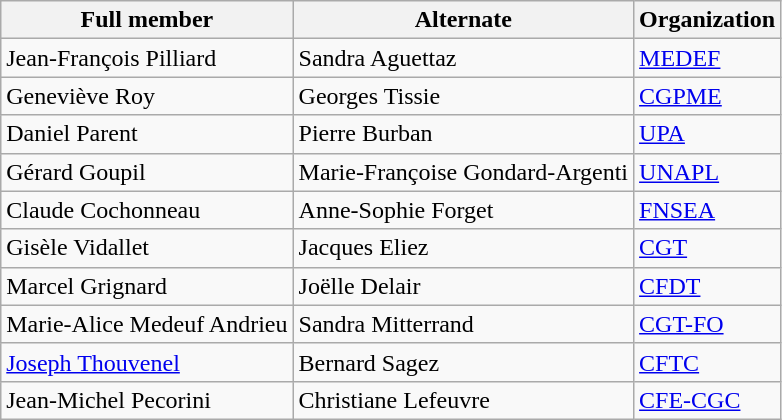<table class="wikitable sortable">
<tr>
<th>Full member</th>
<th>Alternate</th>
<th>Organization</th>
</tr>
<tr>
<td>Jean-François Pilliard</td>
<td>Sandra Aguettaz</td>
<td><a href='#'>MEDEF</a></td>
</tr>
<tr>
<td>Geneviève Roy</td>
<td>Georges Tissie</td>
<td><a href='#'>CGPME</a></td>
</tr>
<tr>
<td>Daniel Parent</td>
<td>Pierre Burban</td>
<td><a href='#'>UPA</a></td>
</tr>
<tr>
<td>Gérard Goupil</td>
<td>Marie-Françoise Gondard-Argenti</td>
<td><a href='#'>UNAPL</a></td>
</tr>
<tr>
<td>Claude Cochonneau</td>
<td>Anne-Sophie Forget</td>
<td><a href='#'>FNSEA</a></td>
</tr>
<tr>
<td>Gisèle Vidallet</td>
<td>Jacques Eliez</td>
<td><a href='#'>CGT</a></td>
</tr>
<tr>
<td>Marcel Grignard</td>
<td>Joëlle Delair</td>
<td><a href='#'>CFDT</a></td>
</tr>
<tr>
<td>Marie-Alice Medeuf Andrieu</td>
<td>Sandra Mitterrand</td>
<td><a href='#'>CGT-FO</a></td>
</tr>
<tr>
<td><a href='#'>Joseph Thouvenel</a></td>
<td>Bernard Sagez</td>
<td><a href='#'>CFTC</a></td>
</tr>
<tr>
<td>Jean-Michel Pecorini</td>
<td>Christiane Lefeuvre</td>
<td><a href='#'>CFE-CGC</a></td>
</tr>
</table>
